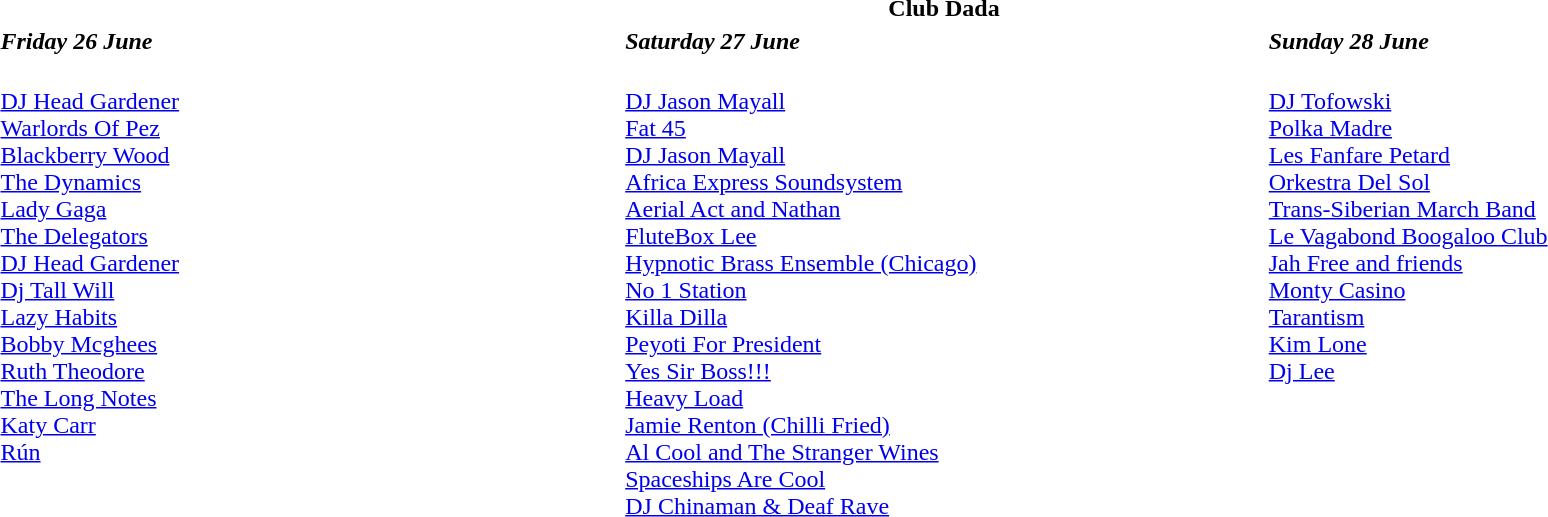<table class="collapsible collapsed" style="width:100%;">
<tr>
<th colspan=3>Club Dada</th>
</tr>
<tr>
<td style="width:33%;"><strong><em>Friday 26 June</em></strong></td>
<td style="width:34%;"><strong><em>Saturday 27 June</em></strong></td>
<td style="width:33%;"><strong><em>Sunday 28 June</em></strong></td>
</tr>
<tr valign="top">
<td><br><a href='#'>DJ Head Gardener</a><br>
<a href='#'>Warlords Of Pez</a><br>
<a href='#'>Blackberry Wood</a><br>
<a href='#'>The Dynamics</a><br>
<a href='#'>Lady Gaga</a><br>
<a href='#'>The Delegators</a><br>
<a href='#'>DJ Head Gardener</a><br>
<a href='#'>Dj Tall Will</a><br>
<a href='#'>Lazy Habits</a><br>
<a href='#'>Bobby Mcghees</a><br>
<a href='#'>Ruth Theodore</a><br>
<a href='#'>The Long Notes</a><br>
<a href='#'>Katy Carr</a><br>
<a href='#'>Rún</a><br></td>
<td><br><a href='#'>DJ Jason Mayall</a><br>
<a href='#'>Fat 45</a><br>
<a href='#'>DJ Jason Mayall</a><br>
<a href='#'>Africa Express Soundsystem</a><br>
<a href='#'>Aerial Act and Nathan</a><br>
<a href='#'>FluteBox Lee</a><br>
<a href='#'>Hypnotic Brass Ensemble (Chicago)</a><br>
<a href='#'>No 1 Station</a><br>
<a href='#'>Killa Dilla</a><br>
<a href='#'>Peyoti For President</a><br>
<a href='#'>Yes Sir Boss!!!</a><br>
<a href='#'>Heavy Load</a><br>
<a href='#'>Jamie Renton (Chilli Fried)</a><br>
<a href='#'>Al Cool and The Stranger Wines</a><br>
<a href='#'>Spaceships Are Cool</a><br>
<a href='#'>DJ Chinaman & Deaf Rave</a><br></td>
<td><br><a href='#'>DJ Tofowski</a><br>
<a href='#'>Polka Madre</a><br>
<a href='#'>Les Fanfare Petard</a><br>
<a href='#'>Orkestra Del Sol</a><br>
<a href='#'>Trans-Siberian March Band</a><br>
<a href='#'>Le Vagabond Boogaloo Club</a><br>
<a href='#'>Jah Free and friends</a><br>
<a href='#'>Monty Casino</a><br>
<a href='#'>Tarantism</a><br>
<a href='#'>Kim Lone</a><br>
<a href='#'>Dj Lee</a><br></td>
</tr>
</table>
